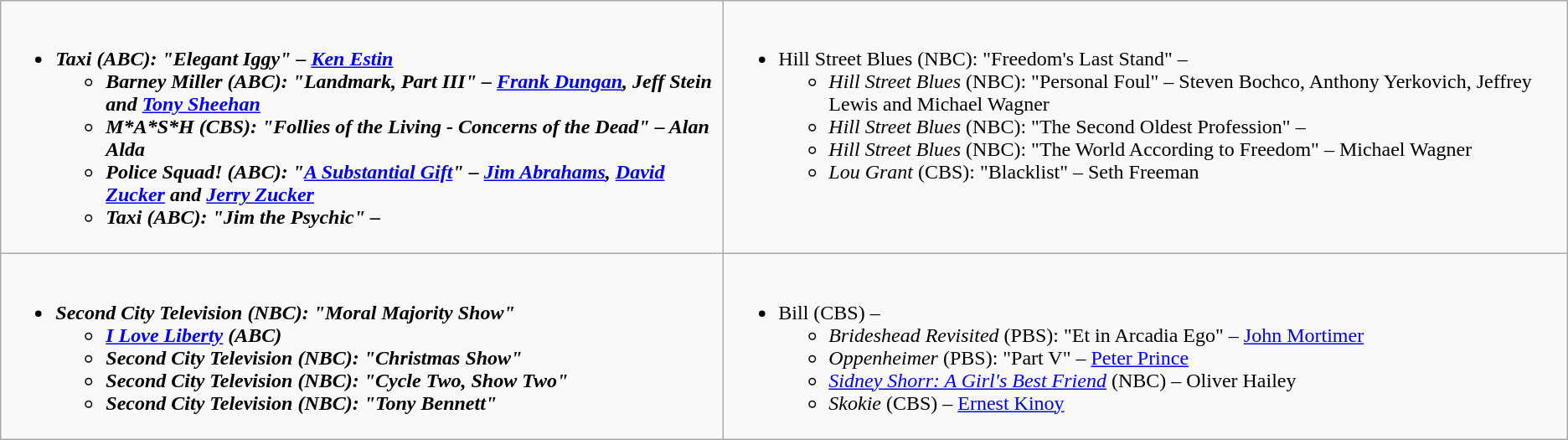<table class="wikitable">
<tr>
<td style="vertical-align:top;"><br><ul><li><strong><em>Taxi<em> (ABC): "Elegant Iggy" – <a href='#'>Ken Estin</a><strong><ul><li></em>Barney Miller<em> (ABC): "Landmark, Part III" – <a href='#'>Frank Dungan</a>, Jeff Stein and <a href='#'>Tony Sheehan</a></li><li></em>M*A*S*H<em> (CBS): "Follies of the Living - Concerns of the Dead" – Alan Alda</li><li></em>Police Squad!<em> (ABC): "<a href='#'>A Substantial Gift</a>" – <a href='#'>Jim Abrahams</a>, <a href='#'>David Zucker</a> and <a href='#'>Jerry Zucker</a></li><li></em>Taxi<em> (ABC): "Jim the Psychic" – </li></ul></li></ul></td>
<td style="vertical-align:top;"><br><ul><li></em></strong>Hill Street Blues</em> (NBC): "Freedom's Last Stand" – </strong><ul><li><em>Hill Street Blues</em> (NBC): "Personal Foul" – Steven Bochco, Anthony Yerkovich, Jeffrey Lewis and Michael Wagner</li><li><em>Hill Street Blues</em> (NBC): "The Second Oldest Profession" – </li><li><em>Hill Street Blues</em> (NBC): "The World According to Freedom" – Michael Wagner</li><li><em>Lou Grant</em> (CBS): "Blacklist" – Seth Freeman</li></ul></li></ul></td>
</tr>
<tr>
<td style="vertical-align:top;"><br><ul><li><strong><em>Second City Television<em> (NBC): "Moral Majority Show"<strong><ul><li></em><a href='#'>I Love Liberty</a><em> (ABC)</li><li></em>Second City Television<em> (NBC): "Christmas Show"</li><li></em>Second City Television<em> (NBC): "Cycle Two, Show Two"</li><li></em>Second City Television<em> (NBC): "Tony Bennett"</li></ul></li></ul></td>
<td style="vertical-align:top;"><br><ul><li></em></strong>Bill</em> (CBS) – </strong><ul><li><em>Brideshead Revisited</em> (PBS): "Et in Arcadia Ego" – <a href='#'>John Mortimer</a></li><li><em>Oppenheimer</em> (PBS): "Part V" – <a href='#'>Peter Prince</a></li><li><em><a href='#'>Sidney Shorr: A Girl's Best Friend</a></em> (NBC) – Oliver Hailey</li><li><em>Skokie</em> (CBS) – <a href='#'>Ernest Kinoy</a></li></ul></li></ul></td>
</tr>
</table>
